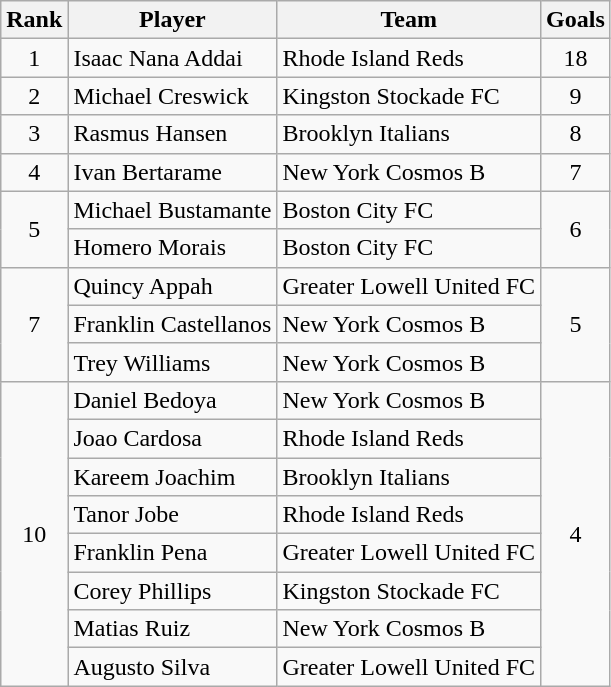<table class="wikitable" style="text-align:center">
<tr>
<th>Rank</th>
<th>Player</th>
<th>Team</th>
<th>Goals</th>
</tr>
<tr>
<td>1</td>
<td align="left">Isaac Nana Addai</td>
<td align="left">Rhode Island Reds</td>
<td>18</td>
</tr>
<tr>
<td>2</td>
<td align="left">Michael Creswick</td>
<td align="left">Kingston Stockade FC</td>
<td>9</td>
</tr>
<tr>
<td>3</td>
<td align="left">Rasmus Hansen</td>
<td align="left">Brooklyn Italians</td>
<td>8</td>
</tr>
<tr>
<td>4</td>
<td align="left">Ivan Bertarame</td>
<td align="left">New York Cosmos B</td>
<td>7</td>
</tr>
<tr>
<td rowspan="2">5</td>
<td align="left">Michael Bustamante</td>
<td align="left">Boston City FC</td>
<td rowspan="2">6</td>
</tr>
<tr>
<td align="left">Homero Morais</td>
<td align="left">Boston City FC</td>
</tr>
<tr>
<td rowspan="3">7</td>
<td align="left">Quincy Appah</td>
<td align="left">Greater Lowell United FC</td>
<td rowspan="3">5</td>
</tr>
<tr>
<td align="left">Franklin Castellanos</td>
<td align="left">New York Cosmos B</td>
</tr>
<tr>
<td align="left">Trey Williams</td>
<td align="left">New York Cosmos B</td>
</tr>
<tr>
<td rowspan="8">10</td>
<td align="left">Daniel Bedoya</td>
<td align="left">New York Cosmos B</td>
<td rowspan="8">4</td>
</tr>
<tr>
<td align="left">Joao Cardosa</td>
<td align="left">Rhode Island Reds</td>
</tr>
<tr>
<td align="left">Kareem Joachim</td>
<td align="left">Brooklyn Italians</td>
</tr>
<tr>
<td align="left">Tanor Jobe</td>
<td align="left">Rhode Island Reds</td>
</tr>
<tr>
<td align="left">Franklin Pena</td>
<td align="left">Greater Lowell United FC</td>
</tr>
<tr>
<td align="left">Corey Phillips</td>
<td align="left">Kingston Stockade FC</td>
</tr>
<tr>
<td align="left">Matias Ruiz</td>
<td align="left">New York Cosmos B</td>
</tr>
<tr>
<td align="left">Augusto Silva</td>
<td align="left">Greater Lowell United FC</td>
</tr>
</table>
